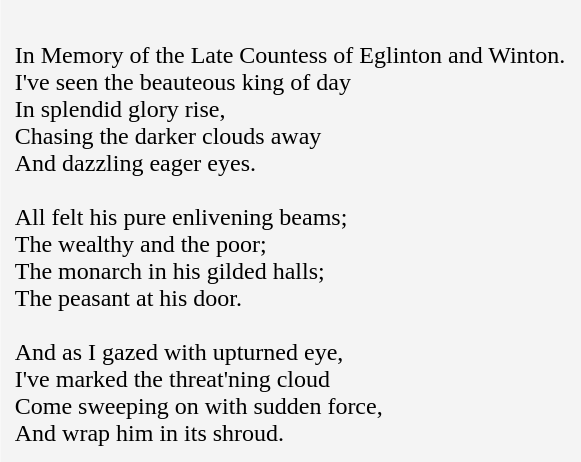<table cellpadding=10 border="0" align=center>
<tr>
<td bgcolor=#f4f4f4><br>In Memory of the Late Countess of Eglinton
and Winton.<br>I've seen the beauteous king of day<br>
In splendid glory rise,<br>
Chasing the darker clouds away<br>
And dazzling eager eyes.<br><br>All felt his pure enlivening beams;<br>
The wealthy and the poor;<br>
The monarch in his gilded halls;<br>
The peasant at his door.<br><br>And as I gazed with upturned eye,<br>
I've marked the threat'ning cloud<br>
Come sweeping on with sudden force,<br>
And wrap him in its shroud.<br></td>
</tr>
</table>
